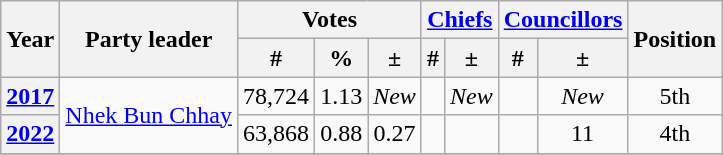<table class=wikitable style=text-align:center>
<tr>
<th rowspan=2>Year</th>
<th rowspan=2>Party leader</th>
<th colspan=3>Votes</th>
<th colspan=2><a href='#'>Chiefs</a></th>
<th colspan=2><a href='#'>Councillors</a></th>
<th rowspan=2>Position</th>
</tr>
<tr>
<th>#</th>
<th>%</th>
<th>±</th>
<th>#</th>
<th>±</th>
<th>#</th>
<th>±</th>
</tr>
<tr>
<th><a href='#'>2017</a></th>
<td rowspan="2"><a href='#'>Nhek Bun Chhay</a></td>
<td>78,724</td>
<td>1.13</td>
<td><em>New</em></td>
<td></td>
<td><em>New</em></td>
<td></td>
<td><em>New</em></td>
<td> 5th</td>
</tr>
<tr>
<th><a href='#'>2022</a></th>
<td>63,868</td>
<td>0.88</td>
<td> 0.27</td>
<td></td>
<td></td>
<td></td>
<td> 11</td>
<td> 4th</td>
</tr>
<tr>
</tr>
</table>
